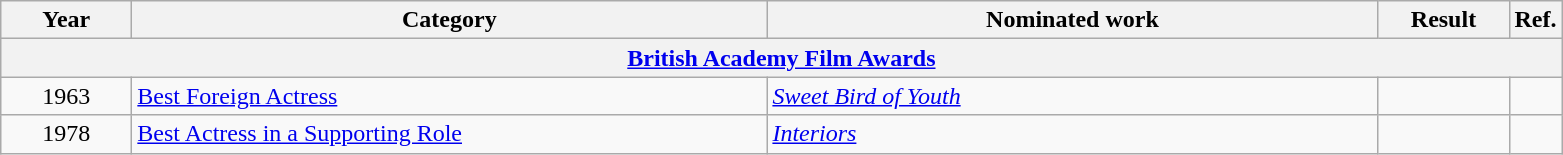<table class=wikitable>
<tr>
<th scope="col" style="width:5em;">Year</th>
<th scope="col" style="width:26em;">Category</th>
<th scope="col" style="width:25em;">Nominated work</th>
<th scope="col" style="width:5em;">Result</th>
<th>Ref.</th>
</tr>
<tr>
<th colspan=5><a href='#'>British Academy Film Awards</a></th>
</tr>
<tr>
<td style="text-align:center;">1963</td>
<td><a href='#'>Best Foreign Actress</a></td>
<td><em><a href='#'>Sweet Bird of Youth</a></em></td>
<td></td>
<td align=center></td>
</tr>
<tr>
<td style="text-align:center;">1978</td>
<td><a href='#'>Best Actress in a Supporting Role</a></td>
<td><em><a href='#'>Interiors</a></em></td>
<td></td>
<td align=center></td>
</tr>
</table>
